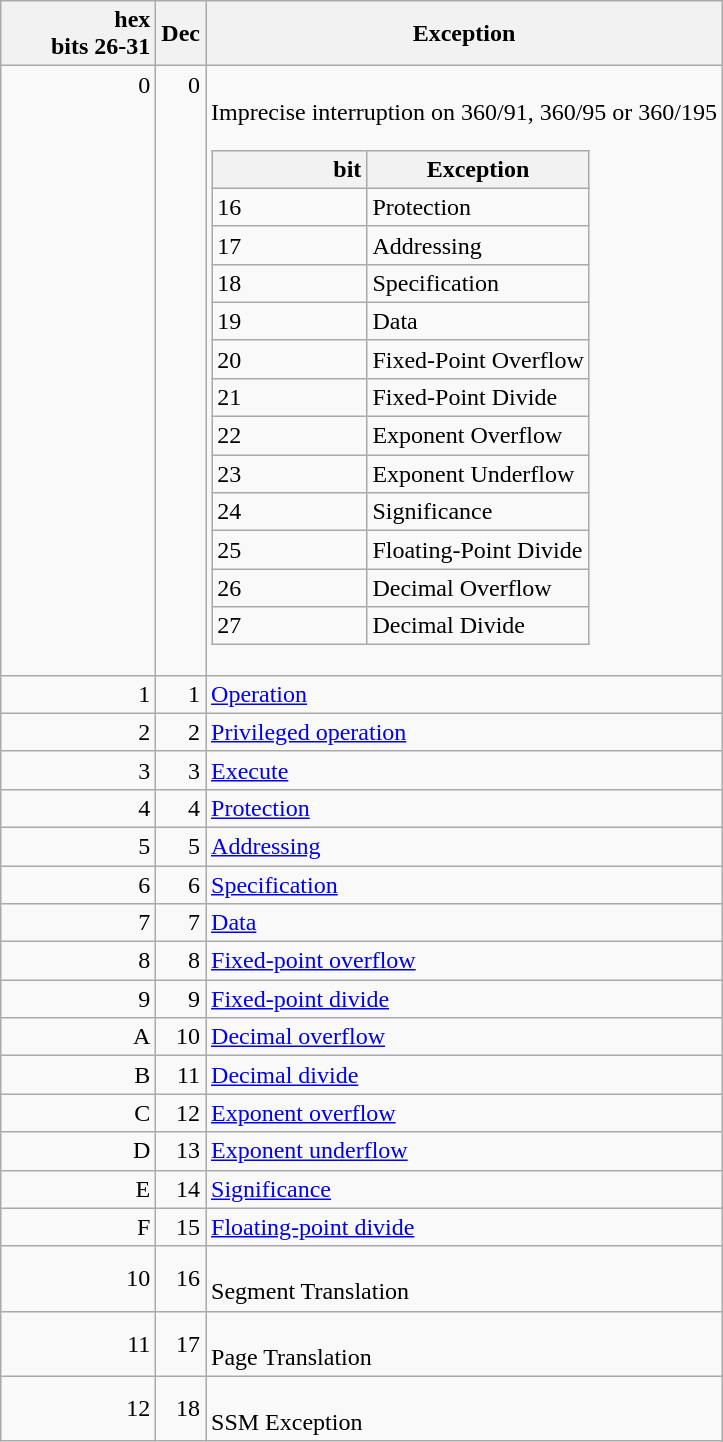<table class="wikitable collapsible">
<tr>
<th style="text-align:right;width:6em">hex<br>bits 26-31</th>
<th>Dec</th>
<th style="wisth:20m">Exception</th>
</tr>
<tr>
<td align=right valign=top>0</td>
<td align=right valign=top>0</td>
<td><br>Imprecise interruption on 360/91, 360/95 or 360/195<table class="wikitable collapsible collapsed">
<tr>
<th style="text-align:right;width:6em">bit</th>
<th>Exception</th>
</tr>
<tr>
<td>16</td>
<td>Protection</td>
</tr>
<tr>
<td>17</td>
<td>Addressing</td>
</tr>
<tr>
<td>18</td>
<td>Specification</td>
</tr>
<tr>
<td>19</td>
<td>Data</td>
</tr>
<tr>
<td>20</td>
<td>Fixed-Point Overflow</td>
</tr>
<tr>
<td>21</td>
<td>Fixed-Point Divide</td>
</tr>
<tr>
<td>22</td>
<td>Exponent Overflow</td>
</tr>
<tr>
<td>23</td>
<td>Exponent Underflow</td>
</tr>
<tr>
<td>24</td>
<td>Significance</td>
</tr>
<tr>
<td>25</td>
<td>Floating-Point Divide</td>
</tr>
<tr>
<td>26</td>
<td>Decimal Overflow</td>
</tr>
<tr>
<td>27</td>
<td>Decimal Divide</td>
</tr>
</table>
</td>
</tr>
<tr>
<td align=right>1</td>
<td align=right>1</td>
<td><a href='#'>Operation</a></td>
</tr>
<tr>
<td align=right>2</td>
<td align=right>2</td>
<td><a href='#'>Privileged operation</a></td>
</tr>
<tr>
<td align=right>3</td>
<td align=right>3</td>
<td><a href='#'>Execute</a></td>
</tr>
<tr>
<td align=right>4</td>
<td align=right>4</td>
<td><a href='#'>Protection</a></td>
</tr>
<tr>
<td align=right>5</td>
<td align=right>5</td>
<td><a href='#'>Addressing</a></td>
</tr>
<tr>
<td align=right>6</td>
<td align=right>6</td>
<td><a href='#'>Specification</a></td>
</tr>
<tr>
<td align=right>7</td>
<td align=right>7</td>
<td><a href='#'>Data</a></td>
</tr>
<tr>
<td align=right>8</td>
<td align=right>8</td>
<td><a href='#'>Fixed-point overflow</a></td>
</tr>
<tr>
<td align=right>9</td>
<td align=right>9</td>
<td><a href='#'>Fixed-point divide</a></td>
</tr>
<tr>
<td align=right>A</td>
<td align=right>10</td>
<td><a href='#'>Decimal overflow</a></td>
</tr>
<tr>
<td align=right>B</td>
<td align=right>11</td>
<td><a href='#'>Decimal divide</a></td>
</tr>
<tr>
<td align=right>C</td>
<td align=right>12</td>
<td><a href='#'>Exponent overflow</a></td>
</tr>
<tr>
<td align=right>D</td>
<td align=right>13</td>
<td><a href='#'>Exponent underflow</a></td>
</tr>
<tr>
<td align=right>E</td>
<td align=right>14</td>
<td><a href='#'>Significance</a></td>
</tr>
<tr>
<td align=right>F</td>
<td align=right>15</td>
<td><a href='#'>Floating-point divide</a></td>
</tr>
<tr>
<td align=right>10</td>
<td align=right>16</td>
<td><br>Segment Translation</td>
</tr>
<tr>
<td align=right>11</td>
<td align=right>17</td>
<td><br>Page Translation</td>
</tr>
<tr>
<td align=right>12</td>
<td align=right>18</td>
<td><br>SSM Exception</td>
</tr>
</table>
